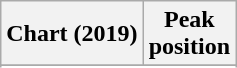<table class="wikitable sortable plainrowheaders" style="text-align:center">
<tr>
<th scope="col">Chart (2019)</th>
<th scope="col">Peak<br>position</th>
</tr>
<tr>
</tr>
<tr>
</tr>
</table>
